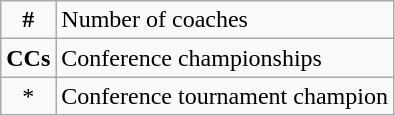<table class="wikitable">
<tr>
<td align=center><strong>#</strong></td>
<td>Number of coaches</td>
</tr>
<tr>
<td><strong>CCs</strong></td>
<td>Conference championships</td>
</tr>
<tr>
<td align=center>*</td>
<td>Conference tournament champion</td>
</tr>
</table>
